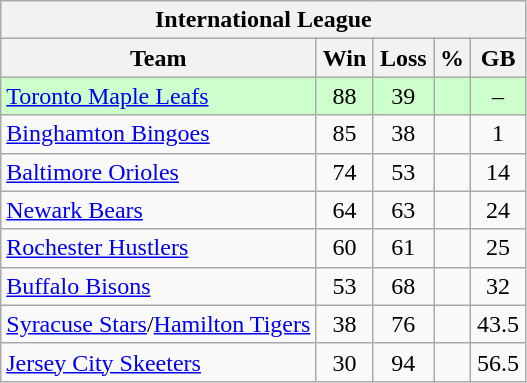<table class="wikitable">
<tr>
<th colspan="5">International League</th>
</tr>
<tr>
<th width="60%">Team</th>
<th>Win</th>
<th>Loss</th>
<th>%</th>
<th>GB</th>
</tr>
<tr align=center bgcolor=ccffcc>
<td align=left><a href='#'>Toronto Maple Leafs</a></td>
<td>88</td>
<td>39</td>
<td></td>
<td>–</td>
</tr>
<tr align=center>
<td align=left><a href='#'>Binghamton Bingoes</a></td>
<td>85</td>
<td>38</td>
<td></td>
<td>1</td>
</tr>
<tr align=center>
<td align=left><a href='#'>Baltimore Orioles</a></td>
<td>74</td>
<td>53</td>
<td></td>
<td>14</td>
</tr>
<tr align=center>
<td align=left><a href='#'>Newark Bears</a></td>
<td>64</td>
<td>63</td>
<td></td>
<td>24</td>
</tr>
<tr align=center>
<td align=left><a href='#'>Rochester Hustlers</a></td>
<td>60</td>
<td>61</td>
<td></td>
<td>25</td>
</tr>
<tr align=center>
<td align=left><a href='#'>Buffalo Bisons</a></td>
<td>53</td>
<td>68</td>
<td></td>
<td>32</td>
</tr>
<tr align=center>
<td align=left><a href='#'>Syracuse Stars</a>/<a href='#'>Hamilton Tigers</a></td>
<td>38</td>
<td>76</td>
<td></td>
<td>43.5</td>
</tr>
<tr align=center>
<td align=left><a href='#'>Jersey City Skeeters</a></td>
<td>30</td>
<td>94</td>
<td></td>
<td>56.5</td>
</tr>
</table>
